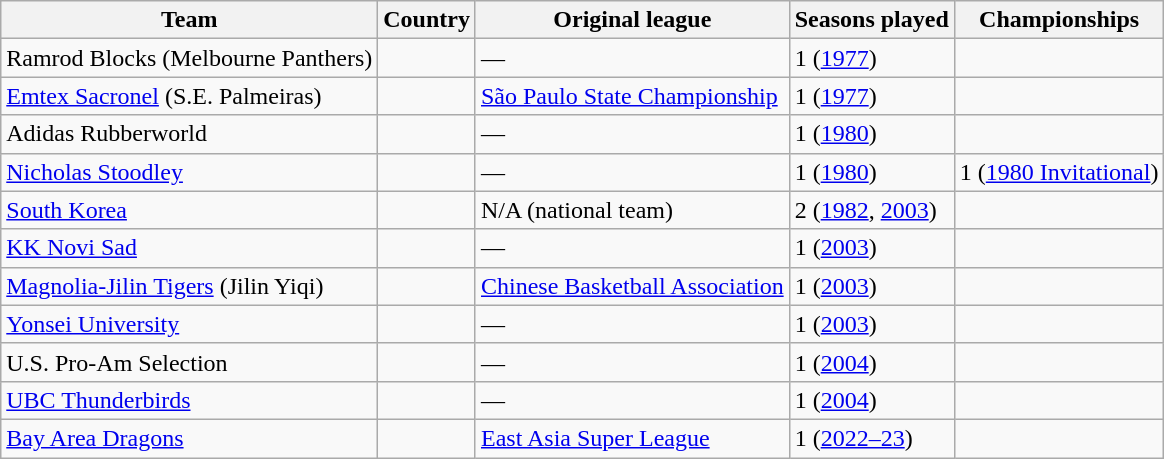<table class="wikitable sortable">
<tr>
<th>Team</th>
<th>Country</th>
<th>Original league</th>
<th>Seasons played</th>
<th>Championships</th>
</tr>
<tr>
<td>Ramrod Blocks (Melbourne Panthers)</td>
<td></td>
<td>—</td>
<td>1 (<a href='#'>1977</a>)</td>
<td></td>
</tr>
<tr>
<td><a href='#'>Emtex Sacronel</a> (S.E. Palmeiras)</td>
<td></td>
<td><a href='#'>São Paulo State Championship</a></td>
<td>1 (<a href='#'>1977</a>)</td>
<td></td>
</tr>
<tr>
<td>Adidas Rubberworld</td>
<td></td>
<td>—</td>
<td>1 (<a href='#'>1980</a>)</td>
<td></td>
</tr>
<tr>
<td><a href='#'>Nicholas Stoodley</a></td>
<td></td>
<td>—</td>
<td>1 (<a href='#'>1980</a>)</td>
<td>1 (<a href='#'>1980 Invitational</a>)</td>
</tr>
<tr>
<td><a href='#'>South Korea</a></td>
<td></td>
<td>N/A (national team)</td>
<td>2 (<a href='#'>1982</a>, <a href='#'>2003</a>)</td>
<td></td>
</tr>
<tr>
<td><a href='#'>KK Novi Sad</a></td>
<td></td>
<td>—</td>
<td>1 (<a href='#'>2003</a>)</td>
<td></td>
</tr>
<tr>
<td><a href='#'>Magnolia-Jilin Tigers</a> (Jilin Yiqi)</td>
<td></td>
<td><a href='#'>Chinese Basketball Association</a></td>
<td>1 (<a href='#'>2003</a>)</td>
<td></td>
</tr>
<tr>
<td><a href='#'>Yonsei University</a></td>
<td></td>
<td>—</td>
<td>1 (<a href='#'>2003</a>)</td>
<td></td>
</tr>
<tr>
<td>U.S. Pro-Am Selection</td>
<td></td>
<td>—</td>
<td>1 (<a href='#'>2004</a>)</td>
<td></td>
</tr>
<tr>
<td><a href='#'>UBC Thunderbirds</a></td>
<td></td>
<td>—</td>
<td>1 (<a href='#'>2004</a>)</td>
<td></td>
</tr>
<tr>
<td><a href='#'>Bay Area Dragons</a></td>
<td></td>
<td><a href='#'>East Asia Super League</a></td>
<td>1 (<a href='#'>2022–23</a>)</td>
<td></td>
</tr>
</table>
